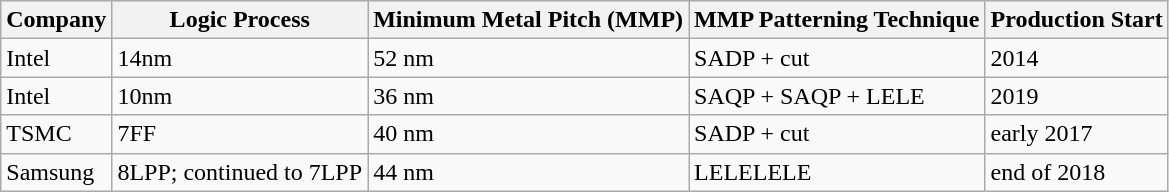<table class="wikitable">
<tr>
<th>Company</th>
<th>Logic Process</th>
<th>Minimum Metal Pitch (MMP)</th>
<th>MMP Patterning Technique</th>
<th>Production Start</th>
</tr>
<tr>
<td>Intel</td>
<td>14nm</td>
<td>52 nm</td>
<td>SADP + cut</td>
<td>2014</td>
</tr>
<tr>
<td>Intel</td>
<td>10nm</td>
<td>36 nm</td>
<td>SAQP + SAQP + LELE</td>
<td>2019</td>
</tr>
<tr>
<td>TSMC</td>
<td>7FF</td>
<td>40 nm</td>
<td>SADP + cut</td>
<td>early 2017</td>
</tr>
<tr>
<td>Samsung</td>
<td>8LPP; continued to 7LPP</td>
<td>44 nm</td>
<td>LELELELE</td>
<td>end of 2018</td>
</tr>
</table>
